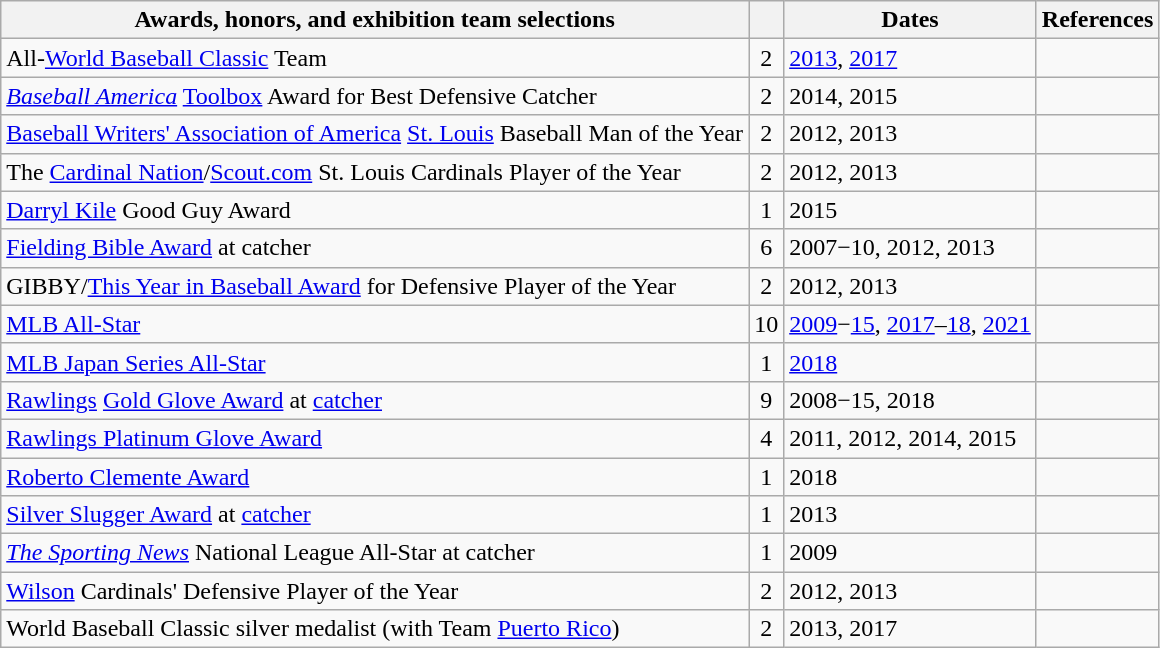<table class="wikitable">
<tr>
<th>Awards, honors, and exhibition team selections</th>
<th></th>
<th>Dates</th>
<th>References</th>
</tr>
<tr>
<td>All-<a href='#'>World Baseball Classic</a> Team</td>
<td style="text-align:center;">2</td>
<td><a href='#'>2013</a>, <a href='#'>2017</a></td>
<td></td>
</tr>
<tr>
<td><em><a href='#'>Baseball America</a></em> <a href='#'>Toolbox</a> Award for Best Defensive Catcher</td>
<td style="text-align:center;">2</td>
<td>2014, 2015</td>
<td></td>
</tr>
<tr>
<td><a href='#'>Baseball Writers' Association of America</a> <a href='#'>St. Louis</a> Baseball Man of the Year</td>
<td style="text-align:center;">2</td>
<td>2012, 2013</td>
<td></td>
</tr>
<tr>
<td>The <a href='#'>Cardinal Nation</a>/<a href='#'>Scout.com</a> St. Louis Cardinals Player of the Year</td>
<td style="text-align:center;">2</td>
<td>2012, 2013</td>
<td></td>
</tr>
<tr>
<td><a href='#'>Darryl Kile</a> Good Guy Award</td>
<td style="text-align:center;">1</td>
<td>2015</td>
<td></td>
</tr>
<tr>
<td><a href='#'>Fielding Bible Award</a> at catcher</td>
<td style="text-align:center;">6</td>
<td>2007−10, 2012, 2013</td>
<td></td>
</tr>
<tr>
<td>GIBBY/<a href='#'>This Year in Baseball Award</a> for Defensive Player of the Year</td>
<td style="text-align:center;">2</td>
<td>2012, 2013</td>
<td></td>
</tr>
<tr>
<td><a href='#'>MLB All-Star</a></td>
<td style="text-align:center;">10</td>
<td><a href='#'>2009</a>−<a href='#'>15</a>, <a href='#'>2017</a>–<a href='#'>18</a>, <a href='#'>2021</a></td>
<td></td>
</tr>
<tr>
<td><a href='#'>MLB Japan Series All-Star</a></td>
<td style="text-align:center;">1</td>
<td><a href='#'>2018</a></td>
<td></td>
</tr>
<tr>
<td><a href='#'>Rawlings</a> <a href='#'>Gold Glove Award</a> at <a href='#'>catcher</a></td>
<td style="text-align:center;">9</td>
<td>2008−15, 2018</td>
<td></td>
</tr>
<tr>
<td><a href='#'>Rawlings Platinum Glove Award</a></td>
<td style="text-align:center;">4</td>
<td>2011, 2012, 2014, 2015</td>
<td></td>
</tr>
<tr>
<td><a href='#'>Roberto Clemente Award</a></td>
<td style="text-align:center;">1</td>
<td>2018</td>
<td></td>
</tr>
<tr>
<td><a href='#'>Silver Slugger Award</a> at <a href='#'>catcher</a></td>
<td style="text-align:center;">1</td>
<td>2013</td>
<td></td>
</tr>
<tr>
<td><a href='#'><em>The Sporting News</em></a> National League All-Star at catcher</td>
<td style="text-align:center;">1</td>
<td>2009</td>
<td></td>
</tr>
<tr>
<td><a href='#'>Wilson</a> Cardinals' Defensive Player of the Year</td>
<td style="text-align:center;">2</td>
<td>2012, 2013</td>
<td></td>
</tr>
<tr>
<td>World Baseball Classic silver medalist (with Team <a href='#'>Puerto Rico</a>)</td>
<td style="text-align:center;">2</td>
<td>2013, 2017</td>
<td></td>
</tr>
</table>
